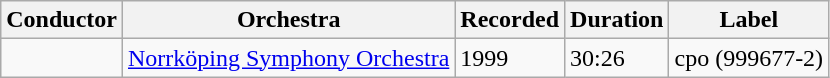<table class="wikitable sortable">
<tr>
<th scope="col">Conductor</th>
<th scope="col">Orchestra</th>
<th scope="col">Recorded</th>
<th scope="col">Duration</th>
<th scope="col">Label</th>
</tr>
<tr>
<td></td>
<td><a href='#'>Norrköping Symphony Orchestra</a></td>
<td>1999</td>
<td>30:26</td>
<td>cpo (999677-2)</td>
</tr>
</table>
